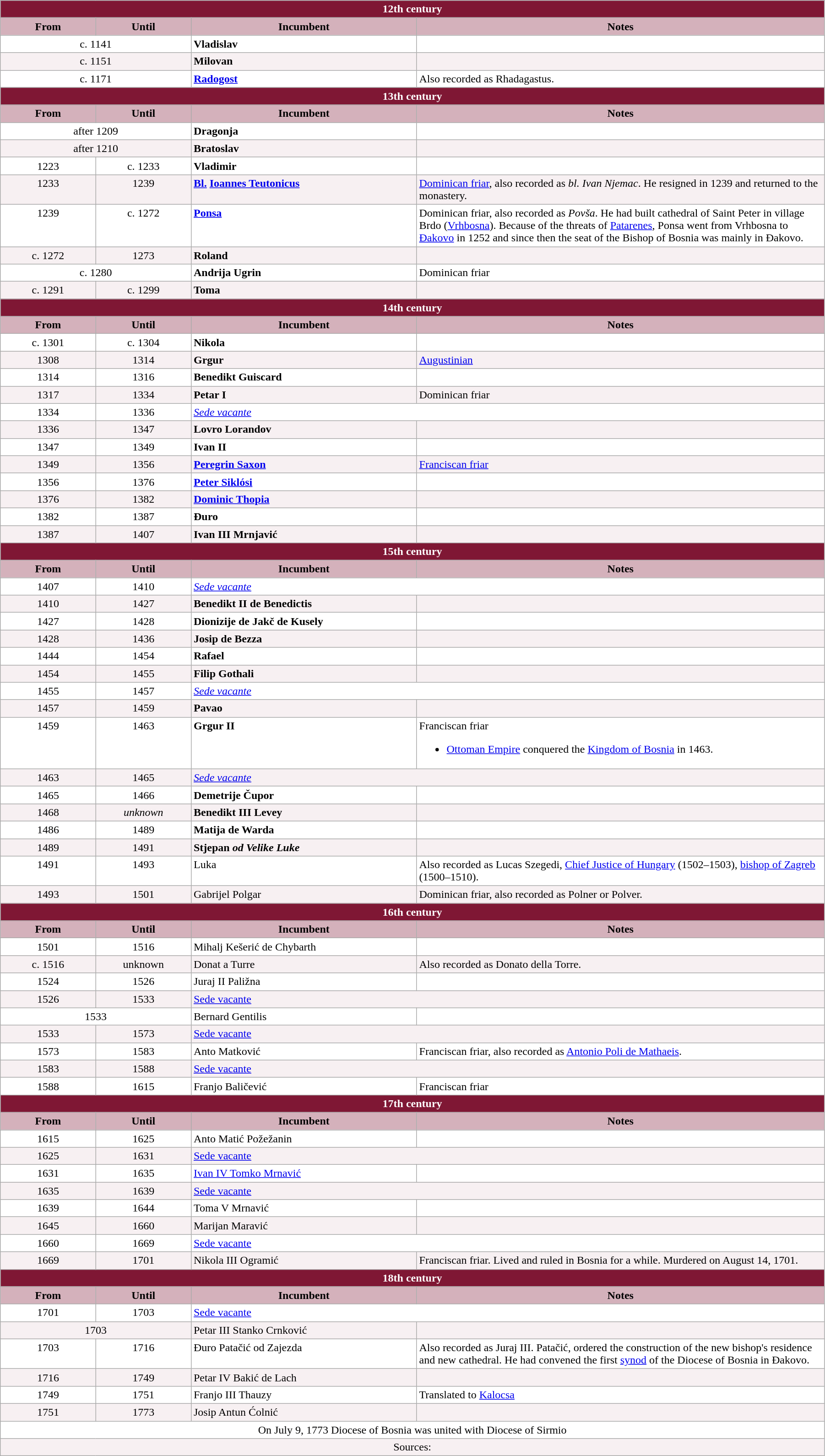<table class="wikitable" style="width:95%; border:1">
<tr>
<th colspan="4" style="background-color: #7F1734; color: white;">12th century</th>
</tr>
<tr>
<th style="background-color: #D4B1BB; width: 11%;">From</th>
<th style="background-color: #D4B1BB; width: 11%;">Until</th>
<th style="background-color: #D4B1BB; width: 26%;">Incumbent</th>
<th style="background-color: #D4B1BB; width: 47%;">Notes</th>
</tr>
<tr valign="top" style="background-color: white;">
<td colspan="2" align="center">c. 1141</td>
<td><strong>Vladislav</strong></td>
<td></td>
</tr>
<tr valign="top" style="background-color: #F7F0F2;">
<td colspan="2" align="center">c. 1151</td>
<td><strong>Milovan</strong></td>
<td></td>
</tr>
<tr valign="top" style="background-color: white;">
<td colspan="2" align="center">c. 1171</td>
<td><strong><a href='#'>Radogost</a></strong></td>
<td>Also recorded as Rhadagastus.</td>
</tr>
<tr valign="top" style="background-color: #F7F0F2;">
</tr>
<tr>
<th colspan="4" style="background-color: #7F1734; color: white;">13th century</th>
</tr>
<tr>
<th style="background-color: #D4B1BB;">From</th>
<th style="background-color: #D4B1BB;">Until</th>
<th style="background-color: #D4B1BB;">Incumbent</th>
<th style="background-color: #D4B1BB;">Notes</th>
</tr>
<tr valign="top" style="background-color: white;">
<td colspan="2" align="center">after 1209</td>
<td><strong>Dragonja</strong></td>
<td></td>
</tr>
<tr valign="top" style="background-color: #F7F0F2;">
<td colspan="2" align="center">after 1210</td>
<td><strong>Bratoslav</strong></td>
<td></td>
</tr>
<tr valign="top" style="background-color: white;">
<td style="text-align: center;">1223</td>
<td style="text-align: center;">c. 1233</td>
<td><strong>Vladimir</strong></td>
<td></td>
</tr>
<tr valign="top" style="background-color: #F7F0F2;">
<td style="text-align: center;">1233</td>
<td style="text-align: center;">1239</td>
<td><strong><a href='#'>Bl.</a> <a href='#'>Ioannes Teutonicus</a></strong></td>
<td><a href='#'>Dominican friar</a>, also recorded as <em>bl. Ivan Njemac</em>. He resigned in 1239 and returned to the monastery.</td>
</tr>
<tr valign="top" style="background-color: white;">
<td style="text-align: center;">1239</td>
<td style="text-align: center;">c. 1272</td>
<td><strong><a href='#'>Ponsa</a></strong></td>
<td>Dominican friar, also recorded as <em>Povša</em>. He had built cathedral of Saint Peter in village Brdo (<a href='#'>Vrhbosna</a>). Because of the threats of <a href='#'>Patarenes</a>, Ponsa went from Vrhbosna to <a href='#'>Đakovo</a> in 1252 and since then the seat of the Bishop of Bosnia was mainly in Ðakovo.</td>
</tr>
<tr valign="top" style="background-color: #F7F0F2;">
<td style="text-align: center;">c. 1272</td>
<td style="text-align: center;">1273</td>
<td><strong>Roland </strong></td>
<td></td>
</tr>
<tr valign="top" style="background-color: white;">
<td colspan="2" align="center">c. 1280</td>
<td><strong>Andrija Ugrin</strong></td>
<td>Dominican friar</td>
</tr>
<tr valign="top" style="background-color: #F7F0F2;">
<td style="text-align: center;">c. 1291</td>
<td style="text-align: center;">c. 1299</td>
<td><strong>Toma</strong></td>
<td></td>
</tr>
<tr>
<th colspan="4" style="background-color: #7F1734; color: white;">14th century</th>
</tr>
<tr>
<th style="background-color: #D4B1BB;">From</th>
<th style="background-color: #D4B1BB;">Until</th>
<th style="background-color: #D4B1BB;">Incumbent</th>
<th style="background-color: #D4B1BB;">Notes</th>
</tr>
<tr valign="top" style="background-color: white;">
<td style="text-align: center;">c. 1301</td>
<td style="text-align: center;">c. 1304</td>
<td><strong>Nikola</strong></td>
<td></td>
</tr>
<tr valign="top" style="background-color: #F7F0F2;">
<td style="text-align: center;">1308</td>
<td style="text-align: center;">1314</td>
<td><strong>Grgur</strong></td>
<td><a href='#'>Augustinian</a></td>
</tr>
<tr valign="top" style="background-color: white;">
<td style="text-align: center;">1314</td>
<td style="text-align: center;">1316</td>
<td><strong>Benedikt Guiscard</strong></td>
<td></td>
</tr>
<tr valign="top" style="background-color: #F7F0F2;">
<td style="text-align: center;">1317</td>
<td style="text-align: center;">1334</td>
<td><strong>Petar I</strong></td>
<td>Dominican friar</td>
</tr>
<tr valign="top" style="background-color: white;">
<td align="center">1334</td>
<td align="center">1336</td>
<td colspan="2"><em><a href='#'>Sede vacante</a></em></td>
</tr>
<tr valign="top" style="background-color: #F7F0F2;">
<td style="text-align: center;">1336</td>
<td style="text-align: center;">1347</td>
<td><strong>Lovro Lorandov</strong></td>
<td></td>
</tr>
<tr valign="top" style="background-color: white;">
<td style="text-align: center;">1347</td>
<td style="text-align: center;">1349</td>
<td><strong>Ivan II</strong></td>
<td></td>
</tr>
<tr valign="top" style="background-color: #F7F0F2;">
<td style="text-align: center;">1349</td>
<td style="text-align: center;">1356</td>
<td><strong><a href='#'>Peregrin Saxon</a></strong></td>
<td><a href='#'>Franciscan friar</a></td>
</tr>
<tr valign="top" style="background-color: white;">
<td style="text-align: center;">1356</td>
<td style="text-align: center;">1376</td>
<td><strong><a href='#'>Peter Siklósi</a></strong></td>
<td></td>
</tr>
<tr valign="top" style="background-color: #F7F0F2;">
<td style="text-align: center;">1376</td>
<td style="text-align: center;">1382</td>
<td><strong><a href='#'>Dominic Thopia</a></strong></td>
<td></td>
</tr>
<tr valign="top" style="background-color: white;">
<td style="text-align: center;">1382</td>
<td style="text-align: center;">1387</td>
<td><strong>Đuro</strong></td>
<td></td>
</tr>
<tr valign="top" style="background-color: #F7F0F2;">
<td style="text-align: center;">1387</td>
<td style="text-align: center;">1407</td>
<td><strong>Ivan III Mrnjavić</strong></td>
<td></td>
</tr>
<tr>
<th colspan="4" style="background-color: #7F1734; color: white;">15th century</th>
</tr>
<tr>
<th style="background-color: #D4B1BB;">From</th>
<th style="background-color: #D4B1BB;">Until</th>
<th style="background-color: #D4B1BB;">Incumbent</th>
<th style="background-color: #D4B1BB;">Notes</th>
</tr>
<tr valign="top" style="background-color: white;">
<td align="center">1407</td>
<td align="center">1410</td>
<td colspan="2"><em><a href='#'>Sede vacante</a></em></td>
</tr>
<tr valign="top" style="background-color: #F7F0F2;">
<td style="text-align: center;">1410</td>
<td style="text-align: center;">1427</td>
<td><strong>Benedikt II de Benedictis</strong></td>
<td></td>
</tr>
<tr valign="top" style="background-color: white;">
<td style="text-align: center;">1427</td>
<td style="text-align: center;">1428</td>
<td><strong>Dionizije de Jakč de Kusely</strong></td>
<td></td>
</tr>
<tr valign="top" style="background-color: #F7F0F2;">
<td style="text-align: center;">1428</td>
<td style="text-align: center;">1436</td>
<td><strong>Josip de Bezza</strong></td>
<td></td>
</tr>
<tr valign="top" style="background-color: white;">
<td style="text-align: center;">1444</td>
<td style="text-align: center;">1454</td>
<td><strong>Rafael</strong></td>
<td></td>
</tr>
<tr valign="top" style="background-color: #F7F0F2;">
<td style="text-align: center;">1454</td>
<td style="text-align: center;">1455</td>
<td><strong>Filip Gothali</strong></td>
<td></td>
</tr>
<tr valign="top" style="background-color: white;">
<td align="center">1455</td>
<td align="center">1457</td>
<td colspan="2"><em><a href='#'>Sede vacante</a></em></td>
</tr>
<tr valign="top" style="background-color: #F7F0F2;">
<td style="text-align: center;">1457</td>
<td style="text-align: center;">1459</td>
<td><strong>Pavao</strong></td>
<td></td>
</tr>
<tr valign="top" style="background-color: white;">
<td style="text-align: center;">1459</td>
<td style="text-align: center;">1463</td>
<td><strong>Grgur II</strong></td>
<td>Franciscan friar<br><ul><li><a href='#'>Ottoman Empire</a> conquered the <a href='#'>Kingdom of Bosnia</a> in 1463.</li></ul></td>
</tr>
<tr valign="top" style="background-color: #F7F0F2;">
<td align="center">1463</td>
<td align="center">1465</td>
<td colspan="2"><em><a href='#'>Sede vacante</a></em></td>
</tr>
<tr valign="top" style="background-color: white;">
<td style="text-align: center;">1465</td>
<td style="text-align: center;">1466</td>
<td><strong>Demetrije Čupor</strong></td>
<td></td>
</tr>
<tr valign="top" style="background-color: #F7F0F2;">
<td style="text-align: center;">1468</td>
<td style="text-align: center;"><em>unknown</em></td>
<td><strong>Benedikt III Levey</strong></td>
<td></td>
</tr>
<tr valign="top" style="background-color: white;">
<td style="text-align: center;">1486</td>
<td style="text-align: center;">1489</td>
<td><strong>Matija de Warda</strong></td>
<td></td>
</tr>
<tr valign="top" style="background-color: #F7F0F2;">
<td style="text-align: center;">1489</td>
<td style="text-align: center;">1491</td>
<td><strong>Stjepan <em>od Velike Luke<strong><em></td>
<td></td>
</tr>
<tr valign="top" style="background-color: white;">
<td style="text-align: center;">1491</td>
<td style="text-align: center;">1493</td>
<td></strong>Luka<strong></td>
<td>Also recorded as Lucas Szegedi, <a href='#'>Chief Justice of Hungary</a> (1502–1503), <a href='#'>bishop of Zagreb</a> (1500–1510).</td>
</tr>
<tr valign="top" style="background-color: #F7F0F2;">
<td style="text-align: center;">1493</td>
<td style="text-align: center;">1501</td>
<td></strong>Gabrijel Polgar<strong></td>
<td>Dominican friar, also recorded as Polner or Polver.</td>
</tr>
<tr>
<th colspan="4" style="background-color: #7F1734; color: white;">16th century</th>
</tr>
<tr>
<th style="background-color: #D4B1BB;">From</th>
<th style="background-color: #D4B1BB;">Until</th>
<th style="background-color: #D4B1BB;">Incumbent</th>
<th style="background-color: #D4B1BB;">Notes</th>
</tr>
<tr valign="top" style="background-color: white;">
<td style="text-align: center;">1501</td>
<td style="text-align: center;">1516</td>
<td></strong>Mihalj Kešerić de Chybarth<strong></td>
<td></td>
</tr>
<tr valign="top" style="background-color: #F7F0F2;">
<td style="text-align: center;">c. 1516</td>
<td style="text-align: center;"></em>unknown<em></td>
<td></strong>Donat a Turre<strong></td>
<td>Also recorded as Donato della Torre.</td>
</tr>
<tr valign="top" style="background-color: white;">
<td style="text-align: center;">1524</td>
<td style="text-align: center;">1526</td>
<td></strong>Juraj II Paližna<strong></td>
<td></td>
</tr>
<tr valign="top" style="background-color: #F7F0F2;">
<td align="center">1526</td>
<td align="center">1533</td>
<td colspan="2"></em><a href='#'>Sede vacante</a><em></td>
</tr>
<tr valign="top" style="background-color: white;">
<td colspan="2" align="center">1533</td>
<td></strong>Bernard Gentilis<strong></td>
<td></td>
</tr>
<tr valign="top" style="background-color: #F7F0F2;">
<td align="center">1533</td>
<td align="center">1573</td>
<td colspan="2"></em><a href='#'>Sede vacante</a><em></td>
</tr>
<tr valign="top" style="background-color: white;">
<td style="text-align: center;">1573</td>
<td style="text-align: center;">1583</td>
<td></strong>Anto Matković<strong></td>
<td>Franciscan friar, also recorded as <a href='#'>Antonio Poli de Mathaeis</a>.</td>
</tr>
<tr valign="top" style="background-color: #F7F0F2;">
<td align="center">1583</td>
<td align="center">1588</td>
<td colspan="2"></em><a href='#'>Sede vacante</a><em></td>
</tr>
<tr valign="top" style="background-color: white;">
<td style="text-align: center;">1588</td>
<td style="text-align: center;">1615</td>
<td></strong>Franjo Baličević<strong></td>
<td>Franciscan friar</td>
</tr>
<tr>
<th colspan="4" style="background-color: #7F1734; color: white;">17th century</th>
</tr>
<tr>
<th style="background-color: #D4B1BB;">From</th>
<th style="background-color: #D4B1BB;">Until</th>
<th style="background-color: #D4B1BB;">Incumbent</th>
<th style="background-color: #D4B1BB;">Notes</th>
</tr>
<tr valign="top" style="background-color: white;">
<td style="text-align: center;">1615</td>
<td style="text-align: center;">1625</td>
<td></strong>Anto Matić Požežanin<strong></td>
<td></td>
</tr>
<tr valign="top" style="background-color: #F7F0F2;">
<td align="center">1625</td>
<td align="center">1631</td>
<td colspan="2"></em><a href='#'>Sede vacante</a><em></td>
</tr>
<tr valign="top" style="background-color: white;">
<td style="text-align: center;">1631</td>
<td style="text-align: center;">1635</td>
<td></strong><a href='#'>Ivan IV Tomko Mrnavić</a><strong></td>
<td></td>
</tr>
<tr valign="top" style="background-color: #F7F0F2;">
<td align="center">1635</td>
<td align="center">1639</td>
<td colspan="2"></em><a href='#'>Sede vacante</a><em></td>
</tr>
<tr valign="top" style="background-color: white;">
<td style="text-align: center;">1639</td>
<td style="text-align: center;">1644</td>
<td></strong>Toma V Mrnavić<strong></td>
<td></td>
</tr>
<tr valign="top" style="background-color: #F7F0F2;">
<td style="text-align: center;">1645</td>
<td style="text-align: center;">1660</td>
<td></strong>Marijan Maravić<strong></td>
<td></td>
</tr>
<tr valign="top" style="background-color: white;">
<td align="center">1660</td>
<td align="center">1669</td>
<td colspan="2"></em><a href='#'>Sede vacante</a><em></td>
</tr>
<tr valign="top" style="background-color: #F7F0F2;">
<td style="text-align: center;">1669</td>
<td style="text-align: center;">1701</td>
<td></strong>Nikola III Ogramić<strong></td>
<td>Franciscan friar. Lived and ruled in Bosnia for a while. Murdered on August 14, 1701.</td>
</tr>
<tr>
<th colspan="4" style="background-color: #7F1734; color: white;">18th century</th>
</tr>
<tr>
<th style="background-color: #D4B1BB;">From</th>
<th style="background-color: #D4B1BB;">Until</th>
<th style="background-color: #D4B1BB;">Incumbent</th>
<th style="background-color: #D4B1BB;">Notes</th>
</tr>
<tr valign="top" style="background-color: white;">
<td align="center">1701</td>
<td align="center">1703</td>
<td colspan="2"></em><a href='#'>Sede vacante</a><em></td>
</tr>
<tr valign="top" style="background-color: #F7F0F2;">
<td colspan="2" align="center">1703</td>
<td></strong>Petar III Stanko Crnković<strong></td>
<td></td>
</tr>
<tr valign="top" style="background-color: white;">
<td style="text-align: center;">1703</td>
<td style="text-align: center;">1716</td>
<td></strong>Đuro Patačić od Zajezda<strong></td>
<td>Also recorded as Juraj III. Patačić, ordered the construction of the new bishop's residence and new cathedral. He had convened the first <a href='#'>synod</a> of the Diocese of Bosnia in Đakovo.</td>
</tr>
<tr valign="top" style="background-color: #F7F0F2;">
<td style="text-align: center;">1716</td>
<td style="text-align: center;">1749</td>
<td></strong>Petar IV Bakić de Lach<strong></td>
<td></td>
</tr>
<tr valign="top" style="background-color: white;">
<td style="text-align: center;">1749</td>
<td style="text-align: center;">1751</td>
<td></strong>Franjo III Thauzy<strong></td>
<td>Translated to <a href='#'>Kalocsa</a></td>
</tr>
<tr valign="top" style="background-color: #F7F0F2;">
<td style="text-align: center;">1751</td>
<td style="text-align: center;">1773</td>
<td></strong>Josip Antun Ćolnić<strong></td>
<td></td>
</tr>
<tr valign="top" style="background-color: white;">
<td colspan="5" style="text-align: center;">On July 9, 1773 Diocese of Bosnia was united with Diocese of Sirmio</td>
</tr>
<tr valign="top" style="background-color: #F7F0F2;">
<td colspan="5" style="text-align: center;"></strong>Sources:<strong></td>
</tr>
</table>
